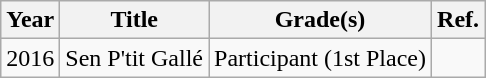<table class="wikitable">
<tr>
<th>Year</th>
<th>Title</th>
<th>Grade(s)</th>
<th>Ref.</th>
</tr>
<tr>
<td>2016</td>
<td>Sen P'tit Gallé</td>
<td>Participant (1st Place)</td>
<td></td>
</tr>
</table>
